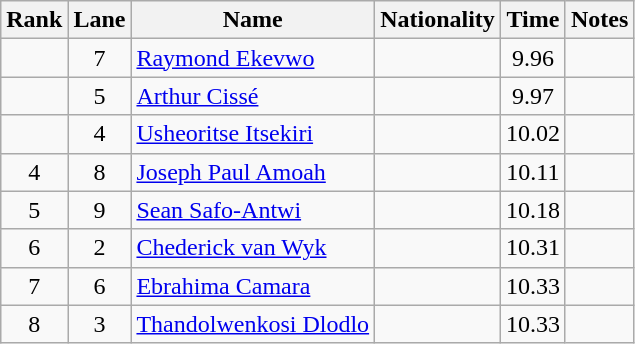<table class="wikitable sortable" style="text-align:center">
<tr>
<th>Rank</th>
<th>Lane</th>
<th>Name</th>
<th>Nationality</th>
<th>Time</th>
<th>Notes</th>
</tr>
<tr>
<td></td>
<td>7</td>
<td align=left><a href='#'>Raymond Ekevwo</a></td>
<td align=left></td>
<td>9.96</td>
<td></td>
</tr>
<tr>
<td></td>
<td>5</td>
<td align=left><a href='#'>Arthur Cissé</a></td>
<td align=left></td>
<td>9.97</td>
<td></td>
</tr>
<tr>
<td></td>
<td>4</td>
<td align=left><a href='#'>Usheoritse Itsekiri</a></td>
<td align=left></td>
<td>10.02</td>
<td></td>
</tr>
<tr>
<td>4</td>
<td>8</td>
<td align=left><a href='#'>Joseph Paul Amoah</a></td>
<td align=left></td>
<td>10.11</td>
<td></td>
</tr>
<tr>
<td>5</td>
<td>9</td>
<td align=left><a href='#'>Sean Safo-Antwi</a></td>
<td align=left></td>
<td>10.18</td>
<td></td>
</tr>
<tr>
<td>6</td>
<td>2</td>
<td align=left><a href='#'>Chederick van Wyk</a></td>
<td align=left></td>
<td>10.31</td>
<td></td>
</tr>
<tr>
<td>7</td>
<td>6</td>
<td align=left><a href='#'>Ebrahima Camara</a></td>
<td align=left></td>
<td>10.33</td>
<td></td>
</tr>
<tr>
<td>8</td>
<td>3</td>
<td align=left><a href='#'>Thandolwenkosi Dlodlo</a></td>
<td align=left></td>
<td>10.33</td>
<td></td>
</tr>
</table>
